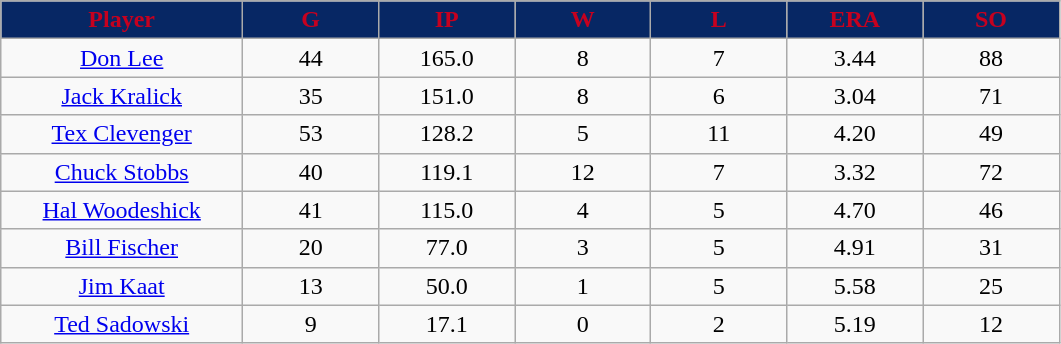<table class="wikitable sortable">
<tr>
<th style="background:#072764;color:#c6011f;" width="16%">Player</th>
<th style="background:#072764;color:#c6011f;" width="9%">G</th>
<th style="background:#072764;color:#c6011f;" width="9%">IP</th>
<th style="background:#072764;color:#c6011f;" width="9%">W</th>
<th style="background:#072764;color:#c6011f;" width="9%">L</th>
<th style="background:#072764;color:#c6011f;" width="9%">ERA</th>
<th style="background:#072764;color:#c6011f;" width="9%">SO</th>
</tr>
<tr align="center">
<td><a href='#'>Don Lee</a></td>
<td>44</td>
<td>165.0</td>
<td>8</td>
<td>7</td>
<td>3.44</td>
<td>88</td>
</tr>
<tr align=center>
<td><a href='#'>Jack Kralick</a></td>
<td>35</td>
<td>151.0</td>
<td>8</td>
<td>6</td>
<td>3.04</td>
<td>71</td>
</tr>
<tr align=center>
<td><a href='#'>Tex Clevenger</a></td>
<td>53</td>
<td>128.2</td>
<td>5</td>
<td>11</td>
<td>4.20</td>
<td>49</td>
</tr>
<tr align=center>
<td><a href='#'>Chuck Stobbs</a></td>
<td>40</td>
<td>119.1</td>
<td>12</td>
<td>7</td>
<td>3.32</td>
<td>72</td>
</tr>
<tr align=center>
<td><a href='#'>Hal Woodeshick</a></td>
<td>41</td>
<td>115.0</td>
<td>4</td>
<td>5</td>
<td>4.70</td>
<td>46</td>
</tr>
<tr align=center>
<td><a href='#'>Bill Fischer</a></td>
<td>20</td>
<td>77.0</td>
<td>3</td>
<td>5</td>
<td>4.91</td>
<td>31</td>
</tr>
<tr align=center>
<td><a href='#'>Jim Kaat</a></td>
<td>13</td>
<td>50.0</td>
<td>1</td>
<td>5</td>
<td>5.58</td>
<td>25</td>
</tr>
<tr align=center>
<td><a href='#'>Ted Sadowski</a></td>
<td>9</td>
<td>17.1</td>
<td>0</td>
<td>2</td>
<td>5.19</td>
<td>12</td>
</tr>
</table>
